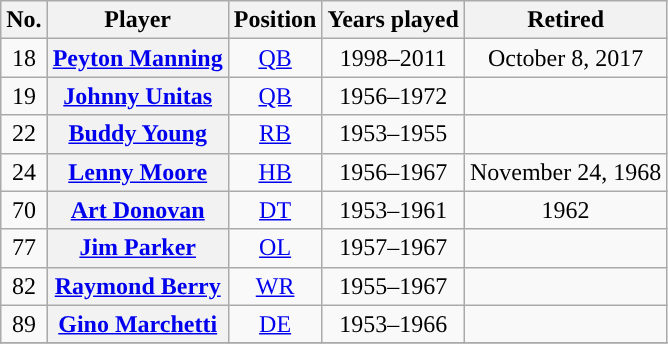<table class="wikitable plainrowheaders " style="text-align:center">
<tr>
<th scope="col">No.</th>
<th scope="col">Player</th>
<th scope="col">Position</th>
<th scope="col">Years played</th>
<th scope="col">Retired</th>
</tr>
<tr>
<td>18</td>
<th scope="row"><a href='#'>Peyton Manning</a></th>
<td><a href='#'>QB</a></td>
<td>1998–2011</td>
<td>October 8, 2017</td>
</tr>
<tr>
<td>19</td>
<th scope="row"><a href='#'>Johnny Unitas</a></th>
<td><a href='#'>QB</a></td>
<td>1956–1972</td>
<td></td>
</tr>
<tr>
<td>22</td>
<th scope="row"><a href='#'>Buddy Young</a></th>
<td><a href='#'>RB</a></td>
<td>1953–1955</td>
<td></td>
</tr>
<tr>
<td>24</td>
<th scope="row"><a href='#'>Lenny Moore</a></th>
<td><a href='#'>HB</a></td>
<td>1956–1967</td>
<td>November 24, 1968</td>
</tr>
<tr>
<td>70</td>
<th scope="row"><a href='#'>Art Donovan</a></th>
<td><a href='#'>DT</a></td>
<td>1953–1961</td>
<td>1962</td>
</tr>
<tr>
<td>77</td>
<th scope="row"><a href='#'>Jim Parker</a></th>
<td><a href='#'>OL</a></td>
<td>1957–1967</td>
<td></td>
</tr>
<tr>
<td>82</td>
<th scope="row"><a href='#'>Raymond Berry</a></th>
<td><a href='#'>WR</a></td>
<td>1955–1967</td>
<td></td>
</tr>
<tr>
<td>89</td>
<th scope="row"><a href='#'>Gino Marchetti</a></th>
<td><a href='#'>DE</a></td>
<td>1953–1966</td>
<td></td>
</tr>
<tr>
</tr>
</table>
